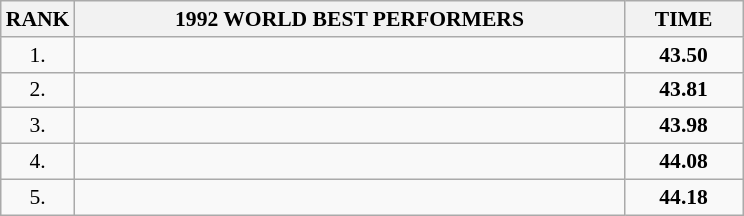<table class="wikitable" style="border-collapse: collapse; font-size: 90%;">
<tr>
<th>RANK</th>
<th align="center" style="width: 25em">1992 WORLD BEST PERFORMERS</th>
<th align="center" style="width: 5em">TIME</th>
</tr>
<tr>
<td align="center">1.</td>
<td></td>
<td align="center"><strong>43.50</strong></td>
</tr>
<tr>
<td align="center">2.</td>
<td></td>
<td align="center"><strong>43.81</strong></td>
</tr>
<tr>
<td align="center">3.</td>
<td></td>
<td align="center"><strong>43.98</strong></td>
</tr>
<tr>
<td align="center">4.</td>
<td></td>
<td align="center"><strong>44.08</strong></td>
</tr>
<tr>
<td align="center">5.</td>
<td></td>
<td align="center"><strong>44.18</strong></td>
</tr>
</table>
